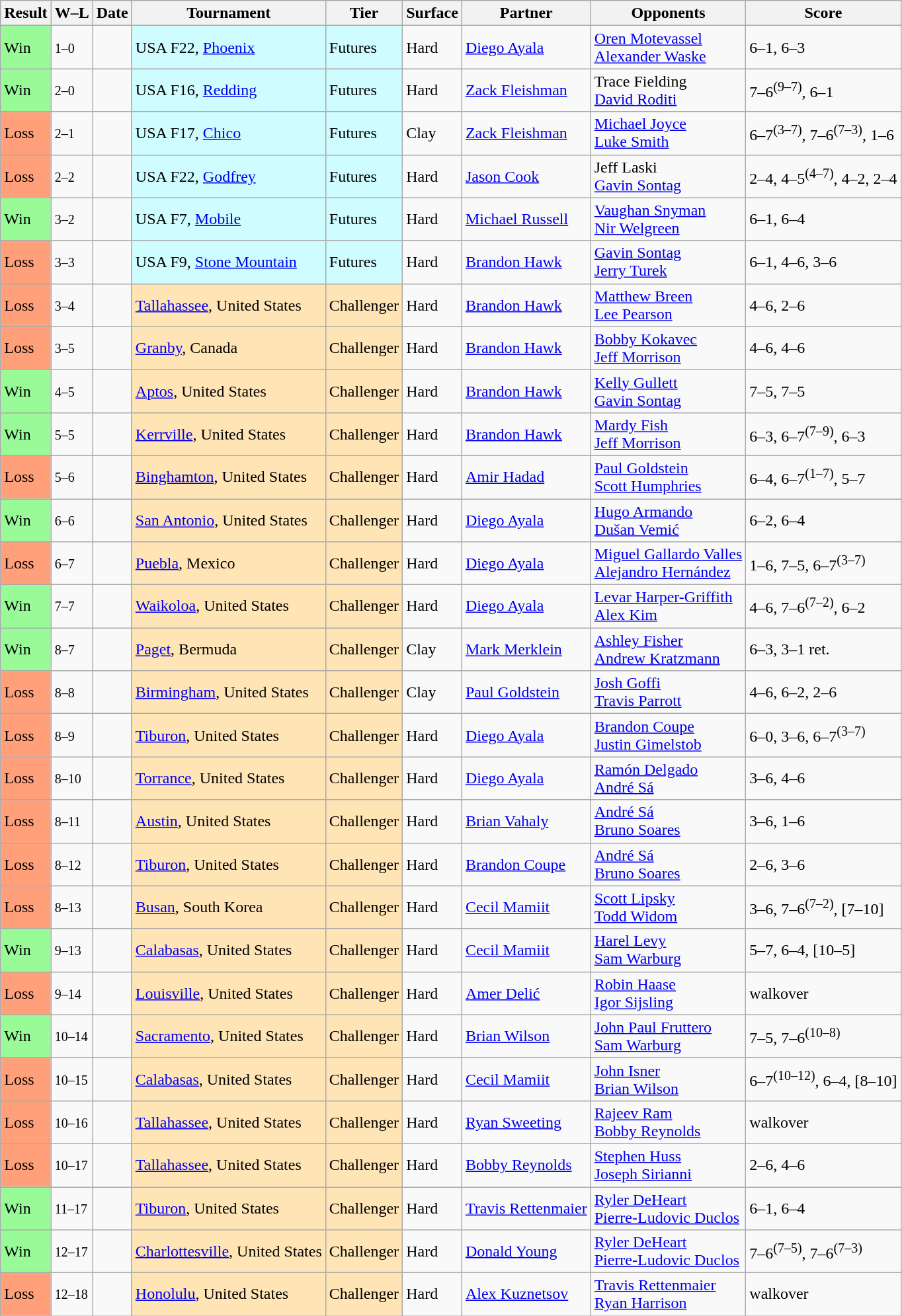<table class="sortable wikitable">
<tr>
<th>Result</th>
<th class=unsortable>W–L</th>
<th>Date</th>
<th>Tournament</th>
<th>Tier</th>
<th>Surface</th>
<th>Partner</th>
<th>Opponents</th>
<th class=unsortable>Score</th>
</tr>
<tr>
<td style="background:#98fb98;">Win</td>
<td><small>1–0</small></td>
<td></td>
<td style=background:#cffcff>USA F22, <a href='#'>Phoenix</a></td>
<td style=background:#cffcff>Futures</td>
<td>Hard</td>
<td> <a href='#'>Diego Ayala</a></td>
<td> <a href='#'>Oren Motevassel</a> <br>  <a href='#'>Alexander Waske</a></td>
<td>6–1, 6–3</td>
</tr>
<tr>
<td style="background:#98fb98;">Win</td>
<td><small>2–0</small></td>
<td></td>
<td style=background:#cffcff>USA F16, <a href='#'>Redding</a></td>
<td style=background:#cffcff>Futures</td>
<td>Hard</td>
<td> <a href='#'>Zack Fleishman</a></td>
<td> Trace Fielding <br>  <a href='#'>David Roditi</a></td>
<td>7–6<sup>(9–7)</sup>, 6–1</td>
</tr>
<tr>
<td bgcolor=FFA07A>Loss</td>
<td><small>2–1</small></td>
<td></td>
<td style=background:#cffcff>USA F17, <a href='#'>Chico</a></td>
<td style=background:#cffcff>Futures</td>
<td>Clay</td>
<td> <a href='#'>Zack Fleishman</a></td>
<td> <a href='#'>Michael Joyce</a> <br>  <a href='#'>Luke Smith</a></td>
<td>6–7<sup>(3–7)</sup>, 7–6<sup>(7–3)</sup>, 1–6</td>
</tr>
<tr>
<td bgcolor=FFA07A>Loss</td>
<td><small>2–2</small></td>
<td></td>
<td style=background:#cffcff>USA F22, <a href='#'>Godfrey</a></td>
<td style=background:#cffcff>Futures</td>
<td>Hard</td>
<td> <a href='#'>Jason Cook</a></td>
<td> Jeff Laski <br>  <a href='#'>Gavin Sontag</a></td>
<td>2–4, 4–5<sup>(4–7)</sup>, 4–2, 2–4</td>
</tr>
<tr>
<td style="background:#98fb98;">Win</td>
<td><small>3–2</small></td>
<td></td>
<td style=background:#cffcff>USA F7, <a href='#'>Mobile</a></td>
<td style=background:#cffcff>Futures</td>
<td>Hard</td>
<td> <a href='#'>Michael Russell</a></td>
<td> <a href='#'>Vaughan Snyman</a> <br>  <a href='#'>Nir Welgreen</a></td>
<td>6–1, 6–4</td>
</tr>
<tr>
<td bgcolor=FFA07A>Loss</td>
<td><small>3–3</small></td>
<td></td>
<td style=background:#cffcff>USA F9, <a href='#'>Stone Mountain</a></td>
<td style=background:#cffcff>Futures</td>
<td>Hard</td>
<td> <a href='#'>Brandon Hawk</a></td>
<td> <a href='#'>Gavin Sontag</a> <br>  <a href='#'>Jerry Turek</a></td>
<td>6–1, 4–6, 3–6</td>
</tr>
<tr>
<td bgcolor=FFA07A>Loss</td>
<td><small>3–4</small></td>
<td></td>
<td style=background:moccasin><a href='#'>Tallahassee</a>, United States</td>
<td style=background:moccasin>Challenger</td>
<td>Hard</td>
<td> <a href='#'>Brandon Hawk</a></td>
<td> <a href='#'>Matthew Breen</a> <br>  <a href='#'>Lee Pearson</a></td>
<td>4–6, 2–6</td>
</tr>
<tr>
<td bgcolor=FFA07A>Loss</td>
<td><small>3–5</small></td>
<td></td>
<td style=background:moccasin><a href='#'>Granby</a>, Canada</td>
<td style=background:moccasin>Challenger</td>
<td>Hard</td>
<td> <a href='#'>Brandon Hawk</a></td>
<td> <a href='#'>Bobby Kokavec</a> <br>  <a href='#'>Jeff Morrison</a></td>
<td>4–6, 4–6</td>
</tr>
<tr>
<td style="background:#98fb98;">Win</td>
<td><small>4–5</small></td>
<td></td>
<td style=background:moccasin><a href='#'>Aptos</a>, United States</td>
<td style=background:moccasin>Challenger</td>
<td>Hard</td>
<td> <a href='#'>Brandon Hawk</a></td>
<td> <a href='#'>Kelly Gullett</a> <br>  <a href='#'>Gavin Sontag</a></td>
<td>7–5, 7–5</td>
</tr>
<tr>
<td style="background:#98fb98;">Win</td>
<td><small>5–5</small></td>
<td></td>
<td style=background:moccasin><a href='#'>Kerrville</a>, United States</td>
<td style=background:moccasin>Challenger</td>
<td>Hard</td>
<td> <a href='#'>Brandon Hawk</a></td>
<td> <a href='#'>Mardy Fish</a> <br>  <a href='#'>Jeff Morrison</a></td>
<td>6–3, 6–7<sup>(7–9)</sup>, 6–3</td>
</tr>
<tr>
<td bgcolor=FFA07A>Loss</td>
<td><small>5–6</small></td>
<td></td>
<td style=background:moccasin><a href='#'>Binghamton</a>, United States</td>
<td style=background:moccasin>Challenger</td>
<td>Hard</td>
<td> <a href='#'>Amir Hadad</a></td>
<td> <a href='#'>Paul Goldstein</a> <br>  <a href='#'>Scott Humphries</a></td>
<td>6–4, 6–7<sup>(1–7)</sup>, 5–7</td>
</tr>
<tr>
<td style="background:#98fb98;">Win</td>
<td><small>6–6</small></td>
<td></td>
<td style=background:moccasin><a href='#'>San Antonio</a>, United States</td>
<td style=background:moccasin>Challenger</td>
<td>Hard</td>
<td> <a href='#'>Diego Ayala</a></td>
<td> <a href='#'>Hugo Armando</a> <br>  <a href='#'>Dušan Vemić</a></td>
<td>6–2, 6–4</td>
</tr>
<tr>
<td bgcolor=FFA07A>Loss</td>
<td><small>6–7</small></td>
<td></td>
<td style=background:moccasin><a href='#'>Puebla</a>, Mexico</td>
<td style=background:moccasin>Challenger</td>
<td>Hard</td>
<td> <a href='#'>Diego Ayala</a></td>
<td> <a href='#'>Miguel Gallardo Valles</a> <br>  <a href='#'>Alejandro Hernández</a></td>
<td>1–6, 7–5, 6–7<sup>(3–7)</sup></td>
</tr>
<tr>
<td style="background:#98fb98;">Win</td>
<td><small>7–7</small></td>
<td></td>
<td style=background:moccasin><a href='#'>Waikoloa</a>, United States</td>
<td style=background:moccasin>Challenger</td>
<td>Hard</td>
<td> <a href='#'>Diego Ayala</a></td>
<td> <a href='#'>Levar Harper-Griffith</a> <br>  <a href='#'>Alex Kim</a></td>
<td>4–6, 7–6<sup>(7–2)</sup>, 6–2</td>
</tr>
<tr>
<td style="background:#98fb98;">Win</td>
<td><small>8–7</small></td>
<td></td>
<td style=background:moccasin><a href='#'>Paget</a>, Bermuda</td>
<td style=background:moccasin>Challenger</td>
<td>Clay</td>
<td> <a href='#'>Mark Merklein</a></td>
<td> <a href='#'>Ashley Fisher</a> <br>  <a href='#'>Andrew Kratzmann</a></td>
<td>6–3, 3–1 ret.</td>
</tr>
<tr>
<td bgcolor=FFA07A>Loss</td>
<td><small>8–8</small></td>
<td></td>
<td style=background:moccasin><a href='#'>Birmingham</a>, United States</td>
<td style=background:moccasin>Challenger</td>
<td>Clay</td>
<td> <a href='#'>Paul Goldstein</a></td>
<td> <a href='#'>Josh Goffi</a> <br>  <a href='#'>Travis Parrott</a></td>
<td>4–6, 6–2, 2–6</td>
</tr>
<tr>
<td bgcolor=FFA07A>Loss</td>
<td><small>8–9</small></td>
<td></td>
<td style=background:moccasin><a href='#'>Tiburon</a>, United States</td>
<td style=background:moccasin>Challenger</td>
<td>Hard</td>
<td> <a href='#'>Diego Ayala</a></td>
<td> <a href='#'>Brandon Coupe</a> <br>  <a href='#'>Justin Gimelstob</a></td>
<td>6–0, 3–6, 6–7<sup>(3–7)</sup></td>
</tr>
<tr>
<td bgcolor=FFA07A>Loss</td>
<td><small>8–10</small></td>
<td></td>
<td style=background:moccasin><a href='#'>Torrance</a>, United States</td>
<td style=background:moccasin>Challenger</td>
<td>Hard</td>
<td> <a href='#'>Diego Ayala</a></td>
<td> <a href='#'>Ramón Delgado</a> <br>  <a href='#'>André Sá</a></td>
<td>3–6, 4–6</td>
</tr>
<tr>
<td bgcolor=FFA07A>Loss</td>
<td><small>8–11</small></td>
<td></td>
<td style=background:moccasin><a href='#'>Austin</a>, United States</td>
<td style=background:moccasin>Challenger</td>
<td>Hard</td>
<td> <a href='#'>Brian Vahaly</a></td>
<td> <a href='#'>André Sá</a> <br>  <a href='#'>Bruno Soares</a></td>
<td>3–6, 1–6</td>
</tr>
<tr>
<td bgcolor=FFA07A>Loss</td>
<td><small>8–12</small></td>
<td></td>
<td style=background:moccasin><a href='#'>Tiburon</a>, United States</td>
<td style=background:moccasin>Challenger</td>
<td>Hard</td>
<td> <a href='#'>Brandon Coupe</a></td>
<td> <a href='#'>André Sá</a> <br>  <a href='#'>Bruno Soares</a></td>
<td>2–6, 3–6</td>
</tr>
<tr>
<td bgcolor=FFA07A>Loss</td>
<td><small>8–13</small></td>
<td></td>
<td style=background:moccasin><a href='#'>Busan</a>, South Korea</td>
<td style=background:moccasin>Challenger</td>
<td>Hard</td>
<td> <a href='#'>Cecil Mamiit</a></td>
<td> <a href='#'>Scott Lipsky</a> <br>  <a href='#'>Todd Widom</a></td>
<td>3–6, 7–6<sup>(7–2)</sup>, [7–10]</td>
</tr>
<tr>
<td style="background:#98fb98;">Win</td>
<td><small>9–13</small></td>
<td></td>
<td style=background:moccasin><a href='#'>Calabasas</a>, United States</td>
<td style=background:moccasin>Challenger</td>
<td>Hard</td>
<td> <a href='#'>Cecil Mamiit</a></td>
<td> <a href='#'>Harel Levy</a> <br>  <a href='#'>Sam Warburg</a></td>
<td>5–7, 6–4, [10–5]</td>
</tr>
<tr>
<td bgcolor=FFA07A>Loss</td>
<td><small>9–14</small></td>
<td></td>
<td style=background:moccasin><a href='#'>Louisville</a>, United States</td>
<td style=background:moccasin>Challenger</td>
<td>Hard</td>
<td> <a href='#'>Amer Delić</a></td>
<td> <a href='#'>Robin Haase</a> <br>  <a href='#'>Igor Sijsling</a></td>
<td>walkover</td>
</tr>
<tr>
<td style="background:#98fb98;">Win</td>
<td><small>10–14</small></td>
<td></td>
<td style=background:moccasin><a href='#'>Sacramento</a>, United States</td>
<td style=background:moccasin>Challenger</td>
<td>Hard</td>
<td> <a href='#'>Brian Wilson</a></td>
<td> <a href='#'>John Paul Fruttero</a> <br>  <a href='#'>Sam Warburg</a></td>
<td>7–5, 7–6<sup>(10–8)</sup></td>
</tr>
<tr>
<td bgcolor=FFA07A>Loss</td>
<td><small>10–15</small></td>
<td></td>
<td style=background:moccasin><a href='#'>Calabasas</a>, United States</td>
<td style=background:moccasin>Challenger</td>
<td>Hard</td>
<td> <a href='#'>Cecil Mamiit</a></td>
<td> <a href='#'>John Isner</a> <br>  <a href='#'>Brian Wilson</a></td>
<td>6–7<sup>(10–12)</sup>, 6–4, [8–10]</td>
</tr>
<tr>
<td bgcolor=FFA07A>Loss</td>
<td><small>10–16</small></td>
<td></td>
<td style=background:moccasin><a href='#'>Tallahassee</a>, United States</td>
<td style=background:moccasin>Challenger</td>
<td>Hard</td>
<td> <a href='#'>Ryan Sweeting</a></td>
<td> <a href='#'>Rajeev Ram</a> <br>  <a href='#'>Bobby Reynolds</a></td>
<td>walkover</td>
</tr>
<tr>
<td bgcolor=FFA07A>Loss</td>
<td><small>10–17</small></td>
<td></td>
<td style=background:moccasin><a href='#'>Tallahassee</a>, United States</td>
<td style=background:moccasin>Challenger</td>
<td>Hard</td>
<td> <a href='#'>Bobby Reynolds</a></td>
<td> <a href='#'>Stephen Huss</a> <br>  <a href='#'>Joseph Sirianni</a></td>
<td>2–6, 4–6</td>
</tr>
<tr>
<td style="background:#98fb98;">Win</td>
<td><small>11–17</small></td>
<td></td>
<td style=background:moccasin><a href='#'>Tiburon</a>, United States</td>
<td style=background:moccasin>Challenger</td>
<td>Hard</td>
<td> <a href='#'>Travis Rettenmaier</a></td>
<td> <a href='#'>Ryler DeHeart</a> <br>  <a href='#'>Pierre-Ludovic Duclos</a></td>
<td>6–1, 6–4</td>
</tr>
<tr>
<td style="background:#98fb98;">Win</td>
<td><small>12–17</small></td>
<td></td>
<td style=background:moccasin><a href='#'>Charlottesville</a>, United States</td>
<td style=background:moccasin>Challenger</td>
<td>Hard</td>
<td> <a href='#'>Donald Young</a></td>
<td> <a href='#'>Ryler DeHeart</a> <br>  <a href='#'>Pierre-Ludovic Duclos</a></td>
<td>7–6<sup>(7–5)</sup>, 7–6<sup>(7–3)</sup></td>
</tr>
<tr>
<td bgcolor=FFA07A>Loss</td>
<td><small>12–18</small></td>
<td></td>
<td style=background:moccasin><a href='#'>Honolulu</a>, United States</td>
<td style=background:moccasin>Challenger</td>
<td>Hard</td>
<td> <a href='#'>Alex Kuznetsov</a></td>
<td> <a href='#'>Travis Rettenmaier</a> <br>  <a href='#'>Ryan Harrison</a></td>
<td>walkover</td>
</tr>
</table>
